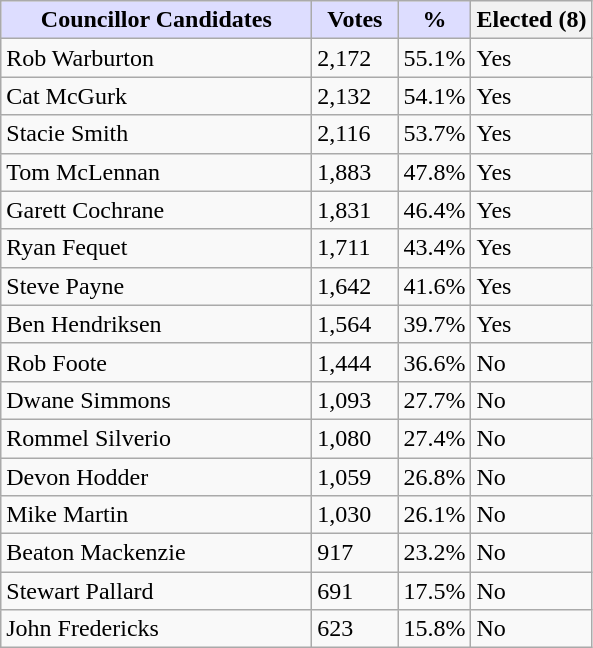<table class="wikitable">
<tr>
<th style="background:#ddf; width:200px;">Councillor Candidates</th>
<th style="background:#ddf; width:50px;">Votes</th>
<th style="background:#ddf; width:30px;">%</th>
<th>Elected (8)</th>
</tr>
<tr>
<td>Rob Warburton</td>
<td>2,172</td>
<td>55.1%</td>
<td>Yes</td>
</tr>
<tr>
<td>Cat McGurk</td>
<td>2,132</td>
<td>54.1%</td>
<td>Yes</td>
</tr>
<tr>
<td>Stacie Smith</td>
<td>2,116</td>
<td>53.7%</td>
<td>Yes</td>
</tr>
<tr>
<td>Tom McLennan</td>
<td>1,883</td>
<td>47.8%</td>
<td>Yes</td>
</tr>
<tr>
<td>Garett Cochrane</td>
<td>1,831</td>
<td>46.4%</td>
<td>Yes</td>
</tr>
<tr>
<td>Ryan Fequet</td>
<td>1,711</td>
<td>43.4%</td>
<td>Yes</td>
</tr>
<tr>
<td>Steve Payne</td>
<td>1,642</td>
<td>41.6%</td>
<td>Yes</td>
</tr>
<tr>
<td>Ben Hendriksen</td>
<td>1,564</td>
<td>39.7%</td>
<td>Yes</td>
</tr>
<tr>
<td>Rob Foote</td>
<td>1,444</td>
<td>36.6%</td>
<td>No</td>
</tr>
<tr>
<td>Dwane Simmons</td>
<td>1,093</td>
<td>27.7%</td>
<td>No</td>
</tr>
<tr>
<td>Rommel Silverio</td>
<td>1,080</td>
<td>27.4%</td>
<td>No</td>
</tr>
<tr>
<td>Devon Hodder</td>
<td>1,059</td>
<td>26.8%</td>
<td>No</td>
</tr>
<tr>
<td>Mike Martin</td>
<td>1,030</td>
<td>26.1%</td>
<td>No</td>
</tr>
<tr>
<td>Beaton Mackenzie</td>
<td>917</td>
<td>23.2%</td>
<td>No</td>
</tr>
<tr>
<td>Stewart Pallard</td>
<td>691</td>
<td>17.5%</td>
<td>No</td>
</tr>
<tr>
<td>John Fredericks</td>
<td>623</td>
<td>15.8%</td>
<td>No</td>
</tr>
</table>
